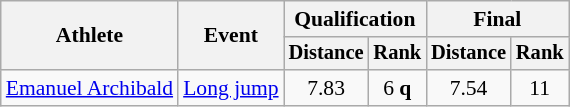<table class="wikitable" style="font-size:90%; text-align:center">
<tr>
<th rowspan=2>Athlete</th>
<th rowspan=2>Event</th>
<th colspan=2>Qualification</th>
<th colspan=2>Final</th>
</tr>
<tr style="font-size:95%">
<th>Distance</th>
<th>Rank</th>
<th>Distance</th>
<th>Rank</th>
</tr>
<tr>
<td align=left><a href='#'>Emanuel Archibald</a></td>
<td align=left><a href='#'>Long jump</a></td>
<td>7.83</td>
<td>6 <strong>q</strong></td>
<td>7.54</td>
<td>11</td>
</tr>
</table>
